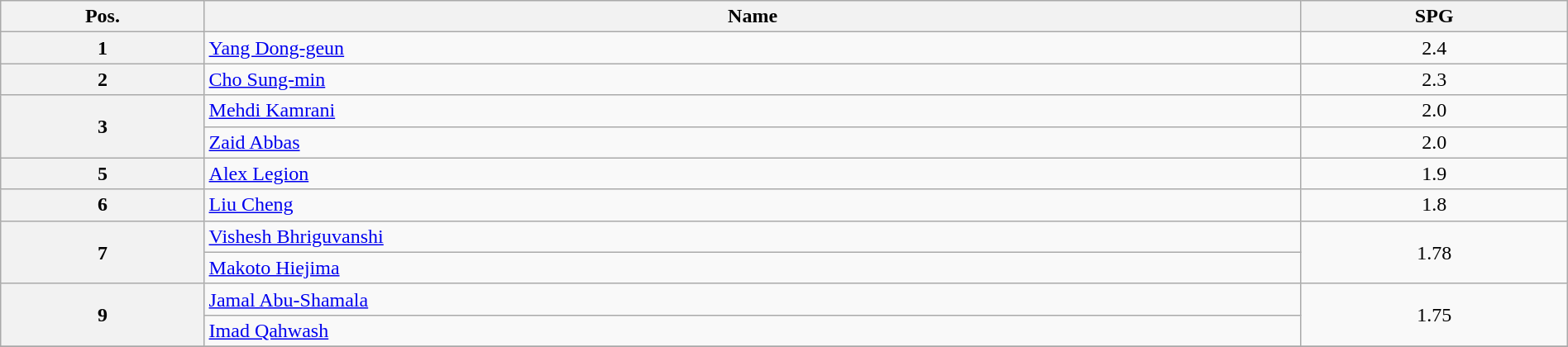<table class=wikitable width=100% style="text-align:center;">
<tr>
<th width="13%">Pos.</th>
<th width="70%">Name</th>
<th width="17%">SPG</th>
</tr>
<tr>
<th>1</th>
<td align=left> <a href='#'>Yang Dong-geun</a></td>
<td>2.4</td>
</tr>
<tr>
<th>2</th>
<td align=left> <a href='#'>Cho Sung-min</a></td>
<td>2.3</td>
</tr>
<tr>
<th rowspan=2>3</th>
<td align=left> <a href='#'>Mehdi Kamrani</a></td>
<td>2.0</td>
</tr>
<tr>
<td align=left> <a href='#'>Zaid Abbas</a></td>
<td>2.0</td>
</tr>
<tr>
<th>5</th>
<td align=left> <a href='#'>Alex Legion</a></td>
<td>1.9</td>
</tr>
<tr>
<th>6</th>
<td align=left> <a href='#'>Liu Cheng</a></td>
<td>1.8</td>
</tr>
<tr>
<th rowspan=2>7</th>
<td align=left> <a href='#'>Vishesh Bhriguvanshi</a></td>
<td rowspan=2>1.78</td>
</tr>
<tr>
<td align=left> <a href='#'>Makoto Hiejima</a></td>
</tr>
<tr>
<th rowspan=2>9</th>
<td align=left> <a href='#'>Jamal Abu-Shamala</a></td>
<td rowspan=2>1.75</td>
</tr>
<tr>
<td align=left> <a href='#'>Imad Qahwash</a></td>
</tr>
<tr>
</tr>
</table>
